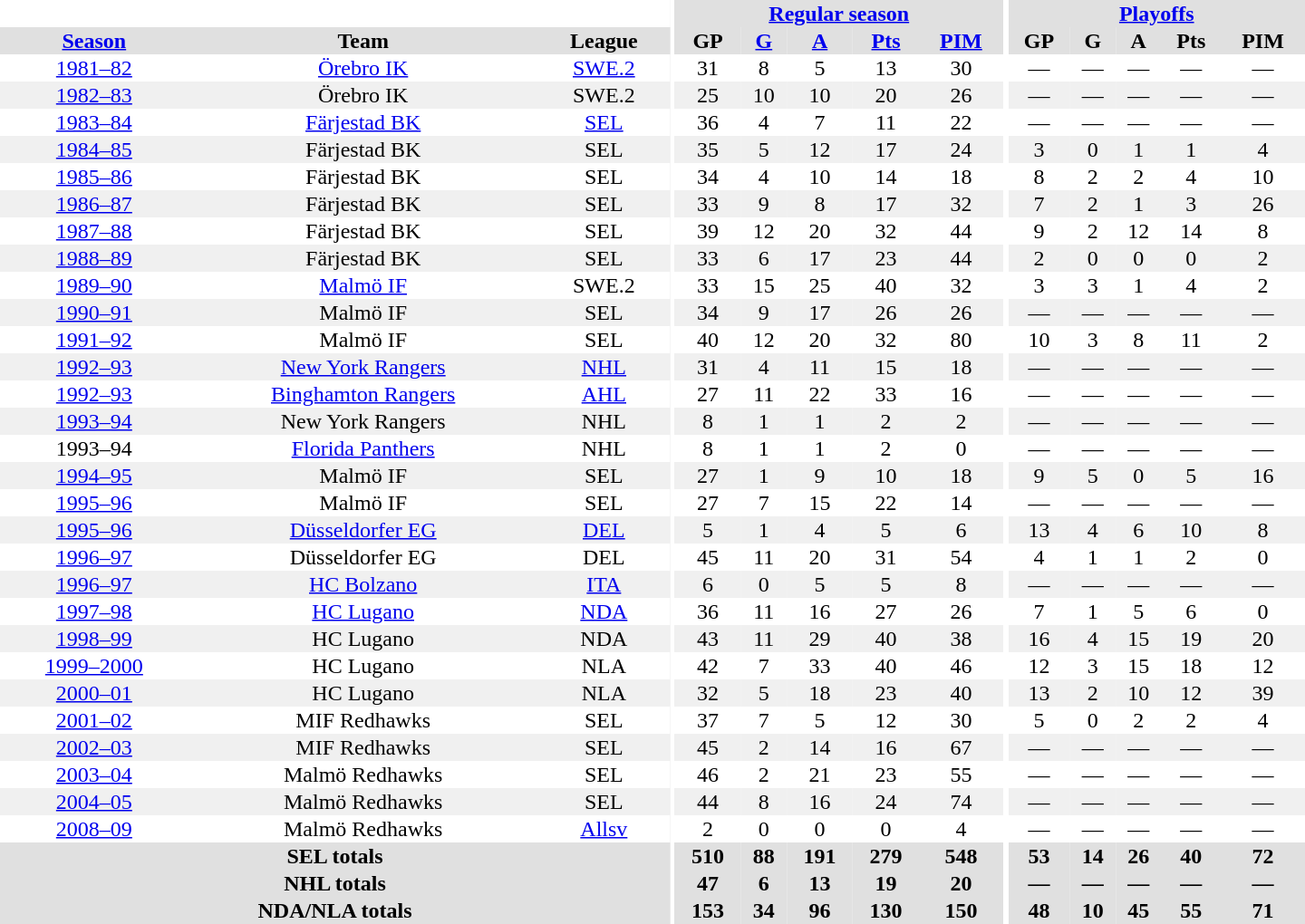<table border="0" cellpadding="1" cellspacing="0" style="text-align:center; width:60em">
<tr bgcolor="#e0e0e0">
<th colspan="3" bgcolor="#ffffff"></th>
<th rowspan="99" bgcolor="#ffffff"></th>
<th colspan="5"><a href='#'>Regular season</a></th>
<th rowspan="99" bgcolor="#ffffff"></th>
<th colspan="5"><a href='#'>Playoffs</a></th>
</tr>
<tr bgcolor="#e0e0e0">
<th><a href='#'>Season</a></th>
<th>Team</th>
<th>League</th>
<th>GP</th>
<th><a href='#'>G</a></th>
<th><a href='#'>A</a></th>
<th><a href='#'>Pts</a></th>
<th><a href='#'>PIM</a></th>
<th>GP</th>
<th>G</th>
<th>A</th>
<th>Pts</th>
<th>PIM</th>
</tr>
<tr>
<td><a href='#'>1981–82</a></td>
<td><a href='#'>Örebro IK</a></td>
<td><a href='#'>SWE.2</a></td>
<td>31</td>
<td>8</td>
<td>5</td>
<td>13</td>
<td>30</td>
<td>—</td>
<td>—</td>
<td>—</td>
<td>—</td>
<td>—</td>
</tr>
<tr bgcolor="#f0f0f0">
<td><a href='#'>1982–83</a></td>
<td>Örebro IK</td>
<td>SWE.2</td>
<td>25</td>
<td>10</td>
<td>10</td>
<td>20</td>
<td>26</td>
<td>—</td>
<td>—</td>
<td>—</td>
<td>—</td>
<td>—</td>
</tr>
<tr>
<td><a href='#'>1983–84</a></td>
<td><a href='#'>Färjestad BK</a></td>
<td><a href='#'>SEL</a></td>
<td>36</td>
<td>4</td>
<td>7</td>
<td>11</td>
<td>22</td>
<td>—</td>
<td>—</td>
<td>—</td>
<td>—</td>
<td>—</td>
</tr>
<tr bgcolor="#f0f0f0">
<td><a href='#'>1984–85</a></td>
<td>Färjestad BK</td>
<td>SEL</td>
<td>35</td>
<td>5</td>
<td>12</td>
<td>17</td>
<td>24</td>
<td>3</td>
<td>0</td>
<td>1</td>
<td>1</td>
<td>4</td>
</tr>
<tr>
<td><a href='#'>1985–86</a></td>
<td>Färjestad BK</td>
<td>SEL</td>
<td>34</td>
<td>4</td>
<td>10</td>
<td>14</td>
<td>18</td>
<td>8</td>
<td>2</td>
<td>2</td>
<td>4</td>
<td>10</td>
</tr>
<tr bgcolor="#f0f0f0">
<td><a href='#'>1986–87</a></td>
<td>Färjestad BK</td>
<td>SEL</td>
<td>33</td>
<td>9</td>
<td>8</td>
<td>17</td>
<td>32</td>
<td>7</td>
<td>2</td>
<td>1</td>
<td>3</td>
<td>26</td>
</tr>
<tr>
<td><a href='#'>1987–88</a></td>
<td>Färjestad BK</td>
<td>SEL</td>
<td>39</td>
<td>12</td>
<td>20</td>
<td>32</td>
<td>44</td>
<td>9</td>
<td>2</td>
<td>12</td>
<td>14</td>
<td>8</td>
</tr>
<tr bgcolor="#f0f0f0">
<td><a href='#'>1988–89</a></td>
<td>Färjestad BK</td>
<td>SEL</td>
<td>33</td>
<td>6</td>
<td>17</td>
<td>23</td>
<td>44</td>
<td>2</td>
<td>0</td>
<td>0</td>
<td>0</td>
<td>2</td>
</tr>
<tr>
<td><a href='#'>1989–90</a></td>
<td><a href='#'>Malmö IF</a></td>
<td>SWE.2</td>
<td>33</td>
<td>15</td>
<td>25</td>
<td>40</td>
<td>32</td>
<td>3</td>
<td>3</td>
<td>1</td>
<td>4</td>
<td>2</td>
</tr>
<tr bgcolor="#f0f0f0">
<td><a href='#'>1990–91</a></td>
<td>Malmö IF</td>
<td>SEL</td>
<td>34</td>
<td>9</td>
<td>17</td>
<td>26</td>
<td>26</td>
<td>—</td>
<td>—</td>
<td>—</td>
<td>—</td>
<td>—</td>
</tr>
<tr>
<td><a href='#'>1991–92</a></td>
<td>Malmö IF</td>
<td>SEL</td>
<td>40</td>
<td>12</td>
<td>20</td>
<td>32</td>
<td>80</td>
<td>10</td>
<td>3</td>
<td>8</td>
<td>11</td>
<td>2</td>
</tr>
<tr bgcolor="#f0f0f0">
<td><a href='#'>1992–93</a></td>
<td><a href='#'>New York Rangers</a></td>
<td><a href='#'>NHL</a></td>
<td>31</td>
<td>4</td>
<td>11</td>
<td>15</td>
<td>18</td>
<td>—</td>
<td>—</td>
<td>—</td>
<td>—</td>
<td>—</td>
</tr>
<tr>
<td><a href='#'>1992–93</a></td>
<td><a href='#'>Binghamton Rangers</a></td>
<td><a href='#'>AHL</a></td>
<td>27</td>
<td>11</td>
<td>22</td>
<td>33</td>
<td>16</td>
<td>—</td>
<td>—</td>
<td>—</td>
<td>—</td>
<td>—</td>
</tr>
<tr bgcolor="#f0f0f0">
<td><a href='#'>1993–94</a></td>
<td>New York Rangers</td>
<td>NHL</td>
<td>8</td>
<td>1</td>
<td>1</td>
<td>2</td>
<td>2</td>
<td>—</td>
<td>—</td>
<td>—</td>
<td>—</td>
<td>—</td>
</tr>
<tr>
<td>1993–94</td>
<td><a href='#'>Florida Panthers</a></td>
<td>NHL</td>
<td>8</td>
<td>1</td>
<td>1</td>
<td>2</td>
<td>0</td>
<td>—</td>
<td>—</td>
<td>—</td>
<td>—</td>
<td>—</td>
</tr>
<tr bgcolor="#f0f0f0">
<td><a href='#'>1994–95</a></td>
<td>Malmö IF</td>
<td>SEL</td>
<td>27</td>
<td>1</td>
<td>9</td>
<td>10</td>
<td>18</td>
<td>9</td>
<td>5</td>
<td>0</td>
<td>5</td>
<td>16</td>
</tr>
<tr>
<td><a href='#'>1995–96</a></td>
<td>Malmö IF</td>
<td>SEL</td>
<td>27</td>
<td>7</td>
<td>15</td>
<td>22</td>
<td>14</td>
<td>—</td>
<td>—</td>
<td>—</td>
<td>—</td>
<td>—</td>
</tr>
<tr bgcolor="#f0f0f0">
<td><a href='#'>1995–96</a></td>
<td><a href='#'>Düsseldorfer EG</a></td>
<td><a href='#'>DEL</a></td>
<td>5</td>
<td>1</td>
<td>4</td>
<td>5</td>
<td>6</td>
<td>13</td>
<td>4</td>
<td>6</td>
<td>10</td>
<td>8</td>
</tr>
<tr>
<td><a href='#'>1996–97</a></td>
<td>Düsseldorfer EG</td>
<td>DEL</td>
<td>45</td>
<td>11</td>
<td>20</td>
<td>31</td>
<td>54</td>
<td>4</td>
<td>1</td>
<td>1</td>
<td>2</td>
<td>0</td>
</tr>
<tr bgcolor="#f0f0f0">
<td><a href='#'>1996–97</a></td>
<td><a href='#'>HC Bolzano</a></td>
<td><a href='#'>ITA</a></td>
<td>6</td>
<td>0</td>
<td>5</td>
<td>5</td>
<td>8</td>
<td>—</td>
<td>—</td>
<td>—</td>
<td>—</td>
<td>—</td>
</tr>
<tr>
<td><a href='#'>1997–98</a></td>
<td><a href='#'>HC Lugano</a></td>
<td><a href='#'>NDA</a></td>
<td>36</td>
<td>11</td>
<td>16</td>
<td>27</td>
<td>26</td>
<td>7</td>
<td>1</td>
<td>5</td>
<td>6</td>
<td>0</td>
</tr>
<tr bgcolor="#f0f0f0">
<td><a href='#'>1998–99</a></td>
<td>HC Lugano</td>
<td>NDA</td>
<td>43</td>
<td>11</td>
<td>29</td>
<td>40</td>
<td>38</td>
<td>16</td>
<td>4</td>
<td>15</td>
<td>19</td>
<td>20</td>
</tr>
<tr>
<td><a href='#'>1999–2000</a></td>
<td>HC Lugano</td>
<td>NLA</td>
<td>42</td>
<td>7</td>
<td>33</td>
<td>40</td>
<td>46</td>
<td>12</td>
<td>3</td>
<td>15</td>
<td>18</td>
<td>12</td>
</tr>
<tr bgcolor="#f0f0f0">
<td><a href='#'>2000–01</a></td>
<td>HC Lugano</td>
<td>NLA</td>
<td>32</td>
<td>5</td>
<td>18</td>
<td>23</td>
<td>40</td>
<td>13</td>
<td>2</td>
<td>10</td>
<td>12</td>
<td>39</td>
</tr>
<tr>
<td><a href='#'>2001–02</a></td>
<td>MIF Redhawks</td>
<td>SEL</td>
<td>37</td>
<td>7</td>
<td>5</td>
<td>12</td>
<td>30</td>
<td>5</td>
<td>0</td>
<td>2</td>
<td>2</td>
<td>4</td>
</tr>
<tr bgcolor="#f0f0f0">
<td><a href='#'>2002–03</a></td>
<td>MIF Redhawks</td>
<td>SEL</td>
<td>45</td>
<td>2</td>
<td>14</td>
<td>16</td>
<td>67</td>
<td>—</td>
<td>—</td>
<td>—</td>
<td>—</td>
<td>—</td>
</tr>
<tr>
<td><a href='#'>2003–04</a></td>
<td>Malmö Redhawks</td>
<td>SEL</td>
<td>46</td>
<td>2</td>
<td>21</td>
<td>23</td>
<td>55</td>
<td>—</td>
<td>—</td>
<td>—</td>
<td>—</td>
<td>—</td>
</tr>
<tr bgcolor="#f0f0f0">
<td><a href='#'>2004–05</a></td>
<td>Malmö Redhawks</td>
<td>SEL</td>
<td>44</td>
<td>8</td>
<td>16</td>
<td>24</td>
<td>74</td>
<td>—</td>
<td>—</td>
<td>—</td>
<td>—</td>
<td>—</td>
</tr>
<tr>
<td><a href='#'>2008–09</a></td>
<td>Malmö Redhawks</td>
<td><a href='#'>Allsv</a></td>
<td>2</td>
<td>0</td>
<td>0</td>
<td>0</td>
<td>4</td>
<td>—</td>
<td>—</td>
<td>—</td>
<td>—</td>
<td>—</td>
</tr>
<tr bgcolor="#e0e0e0">
<th colspan="3">SEL totals</th>
<th>510</th>
<th>88</th>
<th>191</th>
<th>279</th>
<th>548</th>
<th>53</th>
<th>14</th>
<th>26</th>
<th>40</th>
<th>72</th>
</tr>
<tr bgcolor="#e0e0e0">
<th colspan="3">NHL totals</th>
<th>47</th>
<th>6</th>
<th>13</th>
<th>19</th>
<th>20</th>
<th>—</th>
<th>—</th>
<th>—</th>
<th>—</th>
<th>—</th>
</tr>
<tr bgcolor="#e0e0e0">
<th colspan="3">NDA/NLA totals</th>
<th>153</th>
<th>34</th>
<th>96</th>
<th>130</th>
<th>150</th>
<th>48</th>
<th>10</th>
<th>45</th>
<th>55</th>
<th>71</th>
</tr>
</table>
